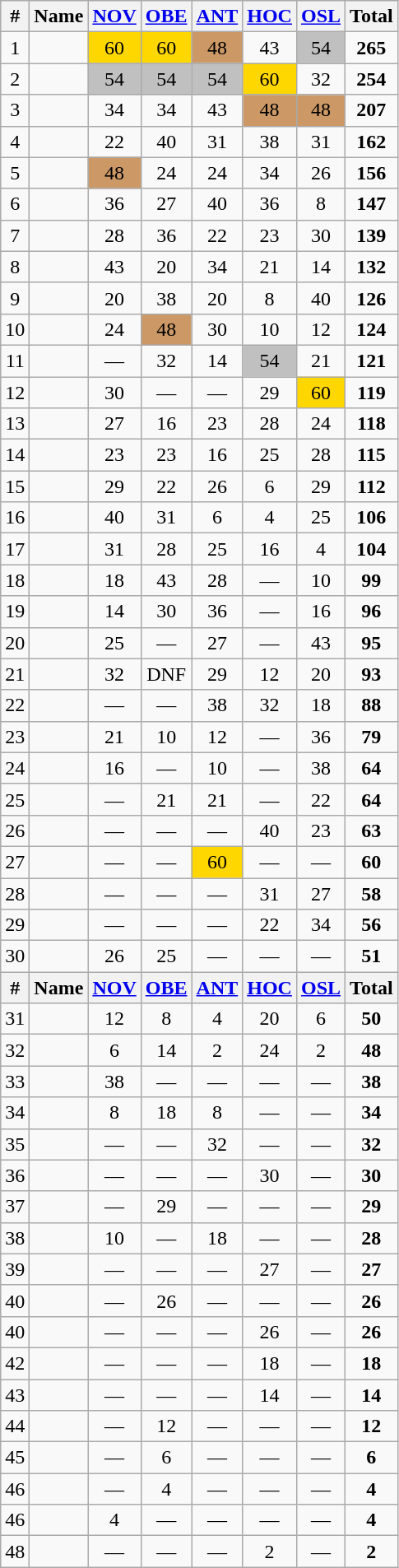<table class="wikitable sortable" style="text-align:center;">
<tr>
<th>#</th>
<th>Name</th>
<th><a href='#'>NOV</a></th>
<th><a href='#'>OBE</a></th>
<th><a href='#'>ANT</a></th>
<th><a href='#'>HOC</a></th>
<th><a href='#'>OSL</a></th>
<th><strong>Total</strong> </th>
</tr>
<tr>
<td>1</td>
<td align="left"></td>
<td bgcolor="gold">60</td>
<td bgcolor="gold">60</td>
<td bgcolor="CC9966">48</td>
<td>43</td>
<td bgcolor="silver">54</td>
<td><strong>265</strong></td>
</tr>
<tr>
<td>2</td>
<td align="left"></td>
<td bgcolor="silver">54</td>
<td bgcolor="silver">54</td>
<td bgcolor="silver">54</td>
<td bgcolor="gold">60</td>
<td>32</td>
<td><strong>254</strong></td>
</tr>
<tr>
<td>3</td>
<td align="left"></td>
<td>34</td>
<td>34</td>
<td>43</td>
<td bgcolor="CC9966">48</td>
<td bgcolor="CC9966">48</td>
<td><strong>207</strong></td>
</tr>
<tr>
<td>4</td>
<td align="left"></td>
<td>22</td>
<td>40</td>
<td>31</td>
<td>38</td>
<td>31</td>
<td><strong>162</strong></td>
</tr>
<tr>
<td>5</td>
<td align="left"></td>
<td bgcolor="CC9966">48</td>
<td>24</td>
<td>24</td>
<td>34</td>
<td>26</td>
<td><strong>156</strong></td>
</tr>
<tr>
<td>6</td>
<td align="left"></td>
<td>36</td>
<td>27</td>
<td>40</td>
<td>36</td>
<td>8</td>
<td><strong>147</strong></td>
</tr>
<tr>
<td>7</td>
<td align="left"></td>
<td>28</td>
<td>36</td>
<td>22</td>
<td>23</td>
<td>30</td>
<td><strong>139</strong></td>
</tr>
<tr>
<td>8</td>
<td align="left"></td>
<td>43</td>
<td>20</td>
<td>34</td>
<td>21</td>
<td>14</td>
<td><strong>132</strong></td>
</tr>
<tr>
<td>9</td>
<td align="left"></td>
<td>20</td>
<td>38</td>
<td>20</td>
<td>8</td>
<td>40</td>
<td><strong>126</strong></td>
</tr>
<tr>
<td>10</td>
<td align="left"></td>
<td>24</td>
<td bgcolor="CC9966">48</td>
<td>30</td>
<td>10</td>
<td>12</td>
<td><strong>124</strong></td>
</tr>
<tr>
<td>11</td>
<td align="left"></td>
<td>—</td>
<td>32</td>
<td>14</td>
<td bgcolor="silver">54</td>
<td>21</td>
<td><strong>121</strong></td>
</tr>
<tr>
<td>12</td>
<td align="left"></td>
<td>30</td>
<td>—</td>
<td>—</td>
<td>29</td>
<td bgcolor="gold">60</td>
<td><strong>119</strong></td>
</tr>
<tr>
<td>13</td>
<td align="left"></td>
<td>27</td>
<td>16</td>
<td>23</td>
<td>28</td>
<td>24</td>
<td><strong>118</strong></td>
</tr>
<tr>
<td>14</td>
<td align="left"></td>
<td>23</td>
<td>23</td>
<td>16</td>
<td>25</td>
<td>28</td>
<td><strong>115</strong></td>
</tr>
<tr>
<td>15</td>
<td align="left"></td>
<td>29</td>
<td>22</td>
<td>26</td>
<td>6</td>
<td>29</td>
<td><strong>112</strong></td>
</tr>
<tr>
<td>16</td>
<td align="left"></td>
<td>40</td>
<td>31</td>
<td>6</td>
<td>4</td>
<td>25</td>
<td><strong>106</strong></td>
</tr>
<tr>
<td>17</td>
<td align="left"></td>
<td>31</td>
<td>28</td>
<td>25</td>
<td>16</td>
<td>4</td>
<td><strong>104</strong></td>
</tr>
<tr>
<td>18</td>
<td align="left"></td>
<td>18</td>
<td>43</td>
<td>28</td>
<td>—</td>
<td>10</td>
<td><strong>99</strong></td>
</tr>
<tr>
<td>19</td>
<td align="left"></td>
<td>14</td>
<td>30</td>
<td>36</td>
<td>—</td>
<td>16</td>
<td><strong>96</strong></td>
</tr>
<tr>
<td>20</td>
<td align="left"></td>
<td>25</td>
<td>—</td>
<td>27</td>
<td>—</td>
<td>43</td>
<td><strong>95</strong></td>
</tr>
<tr>
<td>21</td>
<td align="left"></td>
<td>32</td>
<td>DNF</td>
<td>29</td>
<td>12</td>
<td>20</td>
<td><strong>93</strong></td>
</tr>
<tr>
<td>22</td>
<td align="left"></td>
<td>—</td>
<td>—</td>
<td>38</td>
<td>32</td>
<td>18</td>
<td><strong>88</strong></td>
</tr>
<tr>
<td>23</td>
<td align="left"></td>
<td>21</td>
<td>10</td>
<td>12</td>
<td>—</td>
<td>36</td>
<td><strong>79</strong></td>
</tr>
<tr>
<td>24</td>
<td align="left"></td>
<td>16</td>
<td>—</td>
<td>10</td>
<td>—</td>
<td>38</td>
<td><strong>64</strong></td>
</tr>
<tr>
<td>25</td>
<td align="left"></td>
<td>—</td>
<td>21</td>
<td>21</td>
<td>—</td>
<td>22</td>
<td><strong>64</strong></td>
</tr>
<tr>
<td>26</td>
<td align="left"></td>
<td>—</td>
<td>—</td>
<td>—</td>
<td>40</td>
<td>23</td>
<td><strong>63</strong></td>
</tr>
<tr>
<td>27</td>
<td align="left"></td>
<td>—</td>
<td>—</td>
<td bgcolor="gold">60</td>
<td>—</td>
<td>—</td>
<td><strong>60</strong></td>
</tr>
<tr>
<td>28</td>
<td align="left"></td>
<td>—</td>
<td>—</td>
<td>—</td>
<td>31</td>
<td>27</td>
<td><strong>58</strong></td>
</tr>
<tr>
<td>29</td>
<td align="left"></td>
<td>—</td>
<td>—</td>
<td>—</td>
<td>22</td>
<td>34</td>
<td><strong>56</strong></td>
</tr>
<tr>
<td>30</td>
<td align="left"></td>
<td>26</td>
<td>25</td>
<td>—</td>
<td>—</td>
<td>—</td>
<td><strong>51</strong></td>
</tr>
<tr>
<th>#</th>
<th>Name</th>
<th><a href='#'>NOV</a></th>
<th><a href='#'>OBE</a></th>
<th><a href='#'>ANT</a></th>
<th><a href='#'>HOC</a></th>
<th><a href='#'>OSL</a></th>
<th><strong>Total</strong></th>
</tr>
<tr>
<td>31</td>
<td align="left"></td>
<td>12</td>
<td>8</td>
<td>4</td>
<td>20</td>
<td>6</td>
<td><strong>50</strong></td>
</tr>
<tr>
<td>32</td>
<td align="left"></td>
<td>6</td>
<td>14</td>
<td>2</td>
<td>24</td>
<td>2</td>
<td><strong>48</strong></td>
</tr>
<tr>
<td>33</td>
<td align="left"></td>
<td>38</td>
<td>—</td>
<td>—</td>
<td>—</td>
<td>—</td>
<td><strong>38</strong></td>
</tr>
<tr>
<td>34</td>
<td align="left"></td>
<td>8</td>
<td>18</td>
<td>8</td>
<td>—</td>
<td>—</td>
<td><strong>34</strong></td>
</tr>
<tr>
<td>35</td>
<td align="left"></td>
<td>—</td>
<td>—</td>
<td>32</td>
<td>—</td>
<td>—</td>
<td><strong>32</strong></td>
</tr>
<tr>
<td>36</td>
<td align="left"></td>
<td>—</td>
<td>—</td>
<td>—</td>
<td>30</td>
<td>—</td>
<td><strong>30</strong></td>
</tr>
<tr>
<td>37</td>
<td align="left"></td>
<td>—</td>
<td>29</td>
<td>—</td>
<td>—</td>
<td>—</td>
<td><strong>29</strong></td>
</tr>
<tr>
<td>38</td>
<td align="left"></td>
<td>10</td>
<td>—</td>
<td>18</td>
<td>—</td>
<td>—</td>
<td><strong>28</strong></td>
</tr>
<tr>
<td>39</td>
<td align="left"></td>
<td>—</td>
<td>—</td>
<td>—</td>
<td>27</td>
<td>—</td>
<td><strong>27</strong></td>
</tr>
<tr>
<td>40</td>
<td align="left"></td>
<td>—</td>
<td>26</td>
<td>—</td>
<td>—</td>
<td>—</td>
<td><strong>26</strong></td>
</tr>
<tr>
<td>40</td>
<td align="left"></td>
<td>—</td>
<td>—</td>
<td>—</td>
<td>26</td>
<td>—</td>
<td><strong>26</strong></td>
</tr>
<tr>
<td>42</td>
<td align="left"></td>
<td>—</td>
<td>—</td>
<td>—</td>
<td>18</td>
<td>—</td>
<td><strong>18</strong></td>
</tr>
<tr>
<td>43</td>
<td align="left"></td>
<td>—</td>
<td>—</td>
<td>—</td>
<td>14</td>
<td>—</td>
<td><strong>14</strong></td>
</tr>
<tr>
<td>44</td>
<td align="left"></td>
<td>—</td>
<td>12</td>
<td>—</td>
<td>—</td>
<td>—</td>
<td><strong>12</strong></td>
</tr>
<tr>
<td>45</td>
<td align="left"></td>
<td>—</td>
<td>6</td>
<td>—</td>
<td>—</td>
<td>—</td>
<td><strong>6</strong></td>
</tr>
<tr>
<td>46</td>
<td align="left"></td>
<td>—</td>
<td>4</td>
<td>—</td>
<td>—</td>
<td>—</td>
<td><strong>4</strong></td>
</tr>
<tr>
<td>46</td>
<td align="left"></td>
<td>4</td>
<td>—</td>
<td>—</td>
<td>—</td>
<td>—</td>
<td><strong>4</strong></td>
</tr>
<tr>
<td>48</td>
<td align="left"></td>
<td>—</td>
<td>—</td>
<td>—</td>
<td>2</td>
<td>—</td>
<td><strong>2</strong></td>
</tr>
</table>
